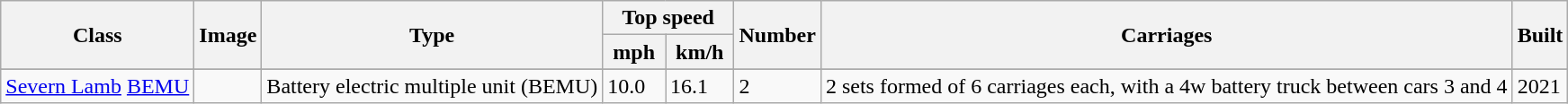<table class="wikitable">
<tr>
<th rowspan="2"> Class </th>
<th rowspan="2">Image</th>
<th rowspan="2"> Type </th>
<th colspan="2"> Top speed </th>
<th rowspan="2">Number</th>
<th rowspan="2"> Carriages </th>
<th rowspan="2">Built</th>
</tr>
<tr style="background:#f9f9f9;">
<th> mph </th>
<th> km/h </th>
</tr>
<tr>
</tr>
<tr>
<td><a href='#'>Severn Lamb</a> <a href='#'>BEMU</a></td>
<td></td>
<td>Battery electric multiple unit (BEMU)</td>
<td rowspan="3">10.0</td>
<td rowspan="3">16.1</td>
<td>2</td>
<td rowspan="3">2 sets formed of 6 carriages each, with a 4w battery truck between cars 3 and 4</td>
<td>2021</td>
</tr>
</table>
